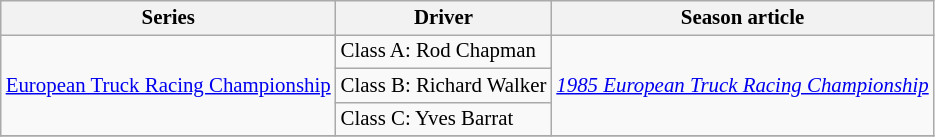<table class="wikitable" style="font-size: 87%;">
<tr>
<th>Series</th>
<th>Driver</th>
<th>Season article</th>
</tr>
<tr>
<td rowspan=3><a href='#'>European Truck Racing Championship</a></td>
<td>Class A:  Rod Chapman</td>
<td rowspan=3><em><a href='#'>1985 European Truck Racing Championship</a></em></td>
</tr>
<tr>
<td>Class B:  Richard Walker</td>
</tr>
<tr>
<td>Class C:  Yves Barrat</td>
</tr>
<tr>
</tr>
</table>
